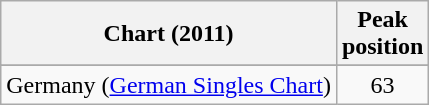<table class="wikitable sortable">
<tr>
<th>Chart (2011)</th>
<th>Peak<br>position</th>
</tr>
<tr>
</tr>
<tr>
</tr>
<tr>
<td>Germany (<a href='#'>German Singles Chart</a>)</td>
<td align="center">63</td>
</tr>
</table>
